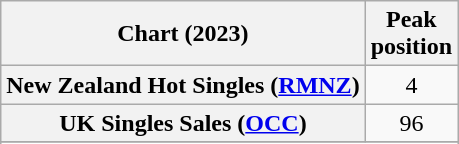<table class="wikitable sortable plainrowheaders" style="text-align:center">
<tr>
<th scope="col">Chart (2023)</th>
<th scope="col">Peak<br>position</th>
</tr>
<tr>
<th scope="row">New Zealand Hot Singles (<a href='#'>RMNZ</a>)</th>
<td>4</td>
</tr>
<tr>
<th scope="row">UK Singles Sales (<a href='#'>OCC</a>)</th>
<td>96</td>
</tr>
<tr>
</tr>
<tr>
</tr>
<tr>
</tr>
<tr>
</tr>
<tr>
</tr>
</table>
